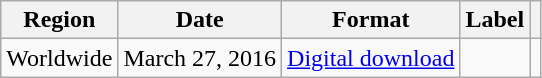<table class="wikitable">
<tr>
<th>Region</th>
<th>Date</th>
<th>Format</th>
<th>Label</th>
<th></th>
</tr>
<tr>
<td>Worldwide</td>
<td>March 27, 2016</td>
<td><a href='#'>Digital download</a></td>
<td></td>
<td style="text-align:center;"></td>
</tr>
</table>
